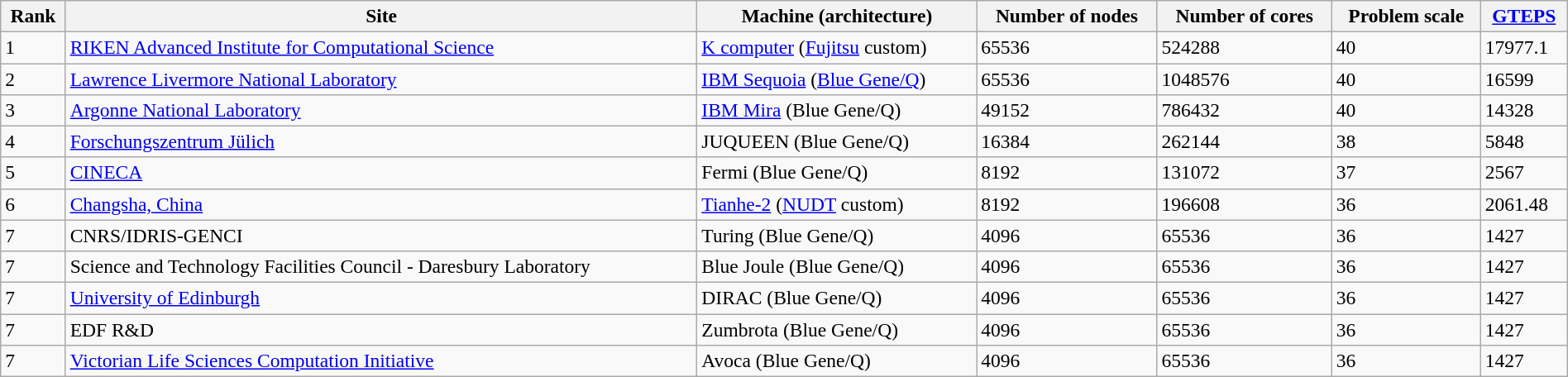<table class="wikitable sortable" style="width:100%;font-size:98%;">
<tr>
<th>Rank</th>
<th>Site</th>
<th>Machine (architecture)</th>
<th>Number of nodes</th>
<th>Number of cores</th>
<th>Problem scale</th>
<th><a href='#'>GTEPS</a></th>
</tr>
<tr>
<td>1</td>
<td><a href='#'>RIKEN Advanced Institute for Computational Science</a></td>
<td><a href='#'>K computer</a> (<a href='#'>Fujitsu</a> custom)</td>
<td>65536</td>
<td>524288</td>
<td>40</td>
<td>17977.1</td>
</tr>
<tr>
<td>2</td>
<td><a href='#'>Lawrence Livermore National Laboratory</a></td>
<td><a href='#'>IBM Sequoia</a> (<a href='#'>Blue Gene/Q</a>)</td>
<td>65536</td>
<td>1048576</td>
<td>40</td>
<td>16599</td>
</tr>
<tr>
<td>3</td>
<td><a href='#'>Argonne National Laboratory</a></td>
<td><a href='#'>IBM Mira</a> (Blue Gene/Q)</td>
<td>49152</td>
<td>786432</td>
<td>40</td>
<td>14328</td>
</tr>
<tr>
<td>4</td>
<td><a href='#'>Forschungszentrum Jülich</a></td>
<td>JUQUEEN (Blue Gene/Q)</td>
<td>16384</td>
<td>262144</td>
<td>38</td>
<td>5848</td>
</tr>
<tr>
<td>5</td>
<td><a href='#'>CINECA</a></td>
<td>Fermi (Blue Gene/Q)</td>
<td>8192</td>
<td>131072</td>
<td>37</td>
<td>2567</td>
</tr>
<tr>
<td>6</td>
<td><a href='#'>Changsha, China</a></td>
<td><a href='#'>Tianhe-2</a> (<a href='#'>NUDT</a> custom)</td>
<td>8192</td>
<td>196608</td>
<td>36</td>
<td>2061.48</td>
</tr>
<tr>
<td>7</td>
<td>CNRS/IDRIS-GENCI</td>
<td>Turing (Blue Gene/Q)</td>
<td>4096</td>
<td>65536</td>
<td>36</td>
<td>1427</td>
</tr>
<tr>
<td>7</td>
<td>Science and Technology Facilities Council - Daresbury Laboratory</td>
<td>Blue Joule (Blue Gene/Q)</td>
<td>4096</td>
<td>65536</td>
<td>36</td>
<td>1427</td>
</tr>
<tr>
<td>7</td>
<td><a href='#'>University of Edinburgh</a></td>
<td>DIRAC (Blue Gene/Q)</td>
<td>4096</td>
<td>65536</td>
<td>36</td>
<td>1427</td>
</tr>
<tr>
<td>7</td>
<td>EDF R&D</td>
<td>Zumbrota (Blue Gene/Q)</td>
<td>4096</td>
<td>65536</td>
<td>36</td>
<td>1427</td>
</tr>
<tr>
<td>7</td>
<td><a href='#'>Victorian Life Sciences Computation Initiative</a></td>
<td>Avoca (Blue Gene/Q)</td>
<td>4096</td>
<td>65536</td>
<td>36</td>
<td>1427</td>
</tr>
</table>
